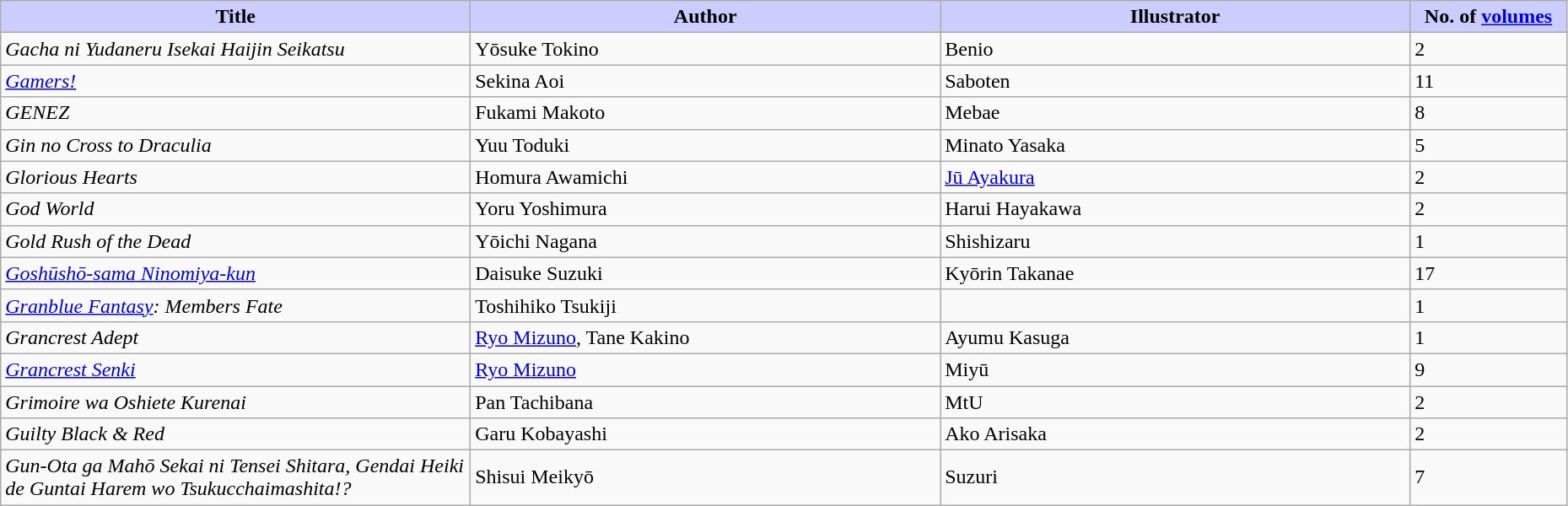<table class="wikitable" style="width: 98%;">
<tr>
<th width=30% style="background:#ccf;">Title</th>
<th width=30% style="background:#ccf;">Author</th>
<th width=30% style="background:#ccf;">Illustrator</th>
<th width=10% style="background:#ccf;">No. of <a href='#'>volumes</a></th>
</tr>
<tr>
<td><em>Gacha ni Yudaneru Isekai Haijin Seikatsu</em></td>
<td>Yōsuke Tokino</td>
<td>Benio</td>
<td>2</td>
</tr>
<tr>
<td><em><a href='#'>Gamers!</a></em></td>
<td>Sekina Aoi</td>
<td>Saboten</td>
<td>11</td>
</tr>
<tr>
<td><em>GENEZ</em></td>
<td>Fukami Makoto</td>
<td>Mebae</td>
<td>8</td>
</tr>
<tr>
<td><em>Gin no Cross to Draculia</em></td>
<td>Yuu Toduki</td>
<td>Minato Yasaka</td>
<td>5</td>
</tr>
<tr>
<td><em>Glorious Hearts</em></td>
<td>Homura Awamichi</td>
<td><a href='#'>Jū Ayakura</a></td>
<td>2</td>
</tr>
<tr>
<td><em>God World</em></td>
<td>Yoru Yoshimura</td>
<td>Harui Hayakawa</td>
<td>2</td>
</tr>
<tr>
<td><em>Gold Rush of the Dead</em></td>
<td>Yōichi Nagana</td>
<td>Shishizaru</td>
<td>1</td>
</tr>
<tr>
<td><em><a href='#'>Goshūshō-sama Ninomiya-kun</a></em></td>
<td>Daisuke Suzuki</td>
<td>Kyōrin Takanae</td>
<td>17</td>
</tr>
<tr>
<td><em><a href='#'>Granblue Fantasy</a>: Members Fate</em></td>
<td>Toshihiko Tsukiji</td>
<td></td>
<td>1</td>
</tr>
<tr>
<td><em>Grancrest Adept</em></td>
<td><a href='#'>Ryo Mizuno</a>, Tane Kakino</td>
<td>Ayumu Kasuga</td>
<td>1</td>
</tr>
<tr>
<td><em><a href='#'>Grancrest Senki</a></em></td>
<td><a href='#'>Ryo Mizuno</a></td>
<td>Miyū</td>
<td>9</td>
</tr>
<tr>
<td><em>Grimoire wa Oshiete Kurenai</em></td>
<td>Pan Tachibana</td>
<td>MtU</td>
<td>2</td>
</tr>
<tr>
<td><em>Guilty Black & Red</em></td>
<td>Garu Kobayashi</td>
<td>Ako Arisaka</td>
<td>2</td>
</tr>
<tr>
<td><em>Gun-Ota ga Mahō Sekai ni Tensei Shitara, Gendai Heiki de Guntai Harem wo Tsukucchaimashita!?</em></td>
<td>Shisui Meikyō</td>
<td>Suzuri</td>
<td>7</td>
</tr>
</table>
